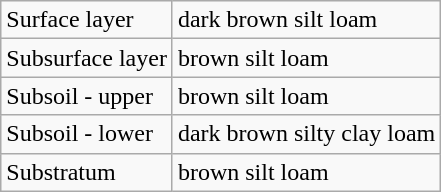<table class="wikitable" style="margin: auto auto auto 3em">
<tr>
<td>Surface layer</td>
<td>dark brown silt loam</td>
</tr>
<tr>
<td>Subsurface layer</td>
<td>brown silt loam</td>
</tr>
<tr>
<td>Subsoil - upper</td>
<td>brown silt loam</td>
</tr>
<tr>
<td>Subsoil - lower</td>
<td>dark brown silty clay loam</td>
</tr>
<tr>
<td>Substratum</td>
<td>brown silt loam</td>
</tr>
</table>
